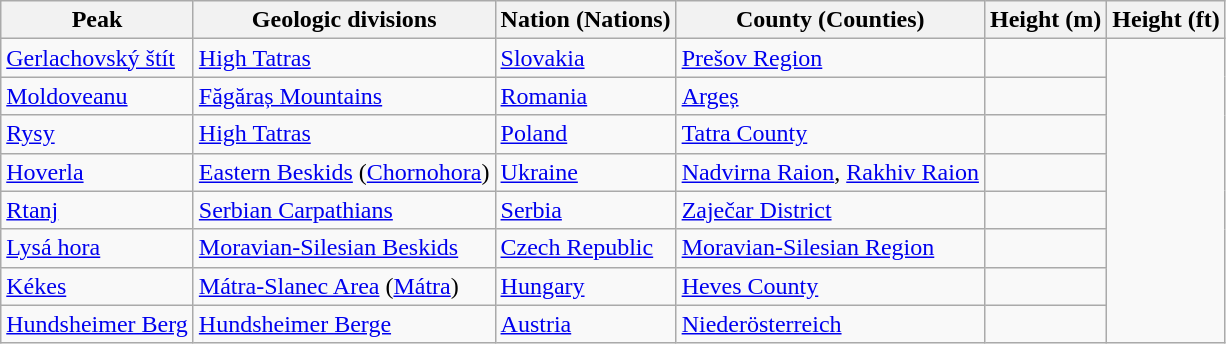<table class="wikitable sortable">
<tr>
<th>Peak</th>
<th>Geologic divisions</th>
<th>Nation (Nations)</th>
<th>County (Counties)</th>
<th>Height (m)</th>
<th>Height (ft)</th>
</tr>
<tr>
<td><a href='#'>Gerlachovský štít</a></td>
<td><a href='#'>High Tatras</a></td>
<td><a href='#'>Slovakia</a></td>
<td><a href='#'>Prešov Region</a></td>
<td></td>
</tr>
<tr>
<td><a href='#'>Moldoveanu</a></td>
<td><a href='#'>Făgăraș Mountains</a></td>
<td><a href='#'>Romania</a></td>
<td><a href='#'>Argeș</a></td>
<td></td>
</tr>
<tr>
<td><a href='#'>Rysy</a></td>
<td><a href='#'>High Tatras</a></td>
<td><a href='#'>Poland</a></td>
<td><a href='#'>Tatra County</a></td>
<td></td>
</tr>
<tr>
<td><a href='#'>Hoverla</a></td>
<td><a href='#'>Eastern Beskids</a> (<a href='#'>Chornohora</a>)</td>
<td><a href='#'>Ukraine</a></td>
<td><a href='#'>Nadvirna Raion</a>, <a href='#'>Rakhiv Raion</a></td>
<td></td>
</tr>
<tr>
<td><a href='#'>Rtanj</a></td>
<td><a href='#'>Serbian Carpathians</a></td>
<td><a href='#'>Serbia</a></td>
<td><a href='#'>Zaječar District</a></td>
<td></td>
</tr>
<tr>
<td><a href='#'>Lysá hora</a></td>
<td><a href='#'>Moravian-Silesian Beskids</a></td>
<td><a href='#'>Czech Republic</a></td>
<td><a href='#'>Moravian-Silesian Region</a></td>
<td></td>
</tr>
<tr>
<td><a href='#'>Kékes</a></td>
<td><a href='#'>Mátra-Slanec Area</a> (<a href='#'>Mátra</a>)</td>
<td><a href='#'>Hungary</a></td>
<td><a href='#'>Heves County</a></td>
<td></td>
</tr>
<tr>
<td><a href='#'>Hundsheimer Berg</a></td>
<td><a href='#'>Hundsheimer Berge</a></td>
<td><a href='#'>Austria</a></td>
<td><a href='#'>Niederösterreich</a></td>
<td></td>
</tr>
</table>
